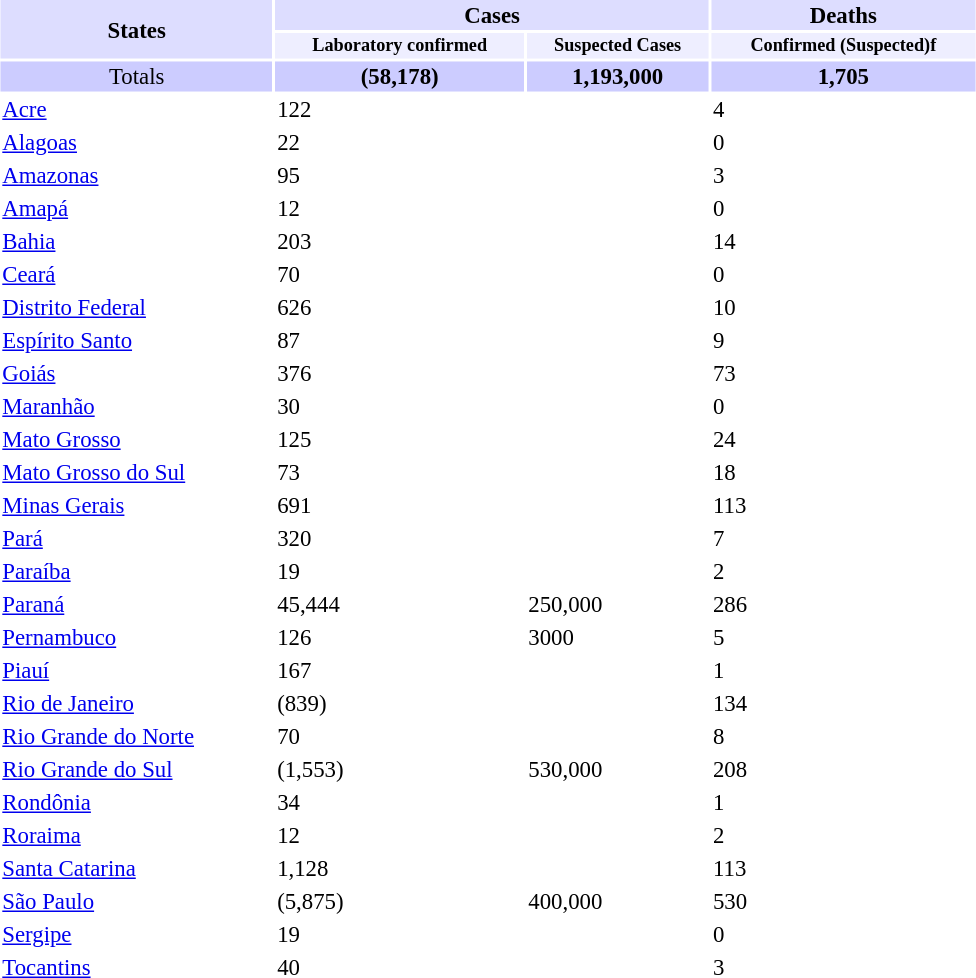<table class="toccolours" style="margin: 0.5em auto; width:43em; font-size: 95%;">
<tr>
<th style="background:#ddddff;" rowspan="2">States</th>
<th style="background:#ddddff;" colspan="2">Cases</th>
<th style="background:#ddddff;" colspan="1">Deaths</th>
</tr>
<tr style="font-size:80%">
<th style="background:#eeeeff;">Laboratory confirmed</th>
<th style="background:#eeeeff;">Suspected Cases</th>
<th style="background:#eeeeff;">Confirmed (Suspected)f</th>
</tr>
<tr>
<td style="background:#ccccff;" align=center>Totals</td>
<th style="background:#ccccff;">(58,178)</th>
<th style="background:#ccccff;">1,193,000</th>
<th style="background:#ccccff;">1,705</th>
</tr>
<tr>
<td align=left><a href='#'>Acre</a></td>
<td>122</td>
<td></td>
<td>4</td>
</tr>
<tr>
<td align=left><a href='#'>Alagoas</a></td>
<td>22</td>
<td></td>
<td>0</td>
</tr>
<tr>
<td align=left><a href='#'>Amazonas</a></td>
<td>95</td>
<td></td>
<td>3 </td>
</tr>
<tr>
<td align=left><a href='#'>Amapá</a></td>
<td>12</td>
<td></td>
<td>0</td>
</tr>
<tr>
<td align=left><a href='#'>Bahia</a></td>
<td>203</td>
<td></td>
<td>14</td>
</tr>
<tr>
<td align=left><a href='#'>Ceará</a></td>
<td>70</td>
<td></td>
<td>0</td>
</tr>
<tr>
<td align=left><a href='#'>Distrito Federal</a></td>
<td>626</td>
<td></td>
<td>10</td>
</tr>
<tr>
<td align=left><a href='#'>Espírito Santo</a></td>
<td>87</td>
<td></td>
<td>9</td>
</tr>
<tr>
<td align=left><a href='#'>Goiás</a></td>
<td>376</td>
<td></td>
<td>73</td>
</tr>
<tr>
<td align=left><a href='#'>Maranhão</a></td>
<td>30</td>
<td></td>
<td>0</td>
</tr>
<tr>
<td align=left><a href='#'>Mato Grosso</a></td>
<td>125</td>
<td></td>
<td>24</td>
</tr>
<tr>
<td align=left><a href='#'>Mato Grosso do Sul</a></td>
<td>73</td>
<td></td>
<td>18</td>
</tr>
<tr>
<td align=left><a href='#'>Minas Gerais</a></td>
<td>691</td>
<td></td>
<td>113</td>
</tr>
<tr>
<td align=left><a href='#'>Pará</a></td>
<td>320</td>
<td></td>
<td>7</td>
</tr>
<tr>
<td align=left><a href='#'>Paraíba</a></td>
<td>19</td>
<td></td>
<td>2 </td>
</tr>
<tr>
<td align=left><a href='#'>Paraná</a></td>
<td>45,444</td>
<td>250,000</td>
<td>286</td>
</tr>
<tr>
<td align=left><a href='#'>Pernambuco</a></td>
<td>126</td>
<td>3000</td>
<td>5</td>
</tr>
<tr>
<td align=left><a href='#'>Piauí</a></td>
<td>167</td>
<td></td>
<td>1</td>
</tr>
<tr>
<td align=left><a href='#'>Rio de Janeiro</a></td>
<td>(839)</td>
<td></td>
<td>134</td>
</tr>
<tr>
<td align=left><a href='#'>Rio Grande do Norte</a></td>
<td>70</td>
<td></td>
<td>8</td>
</tr>
<tr>
<td align=left><a href='#'>Rio Grande do Sul</a></td>
<td>(1,553)</td>
<td>530,000</td>
<td>208</td>
</tr>
<tr>
<td align=left><a href='#'>Rondônia</a></td>
<td>34</td>
<td></td>
<td>1</td>
</tr>
<tr>
<td align=left><a href='#'>Roraima</a></td>
<td>12</td>
<td></td>
<td>2</td>
</tr>
<tr>
<td align=left><a href='#'>Santa Catarina</a></td>
<td>1,128</td>
<td></td>
<td>113</td>
</tr>
<tr>
<td align=left><a href='#'>São Paulo</a></td>
<td>(5,875)</td>
<td>400,000</td>
<td>530</td>
</tr>
<tr>
<td align=left><a href='#'>Sergipe</a></td>
<td>19</td>
<td></td>
<td>0</td>
</tr>
<tr>
<td align=left><a href='#'>Tocantins</a></td>
<td>40</td>
<td></td>
<td>3</td>
</tr>
</table>
